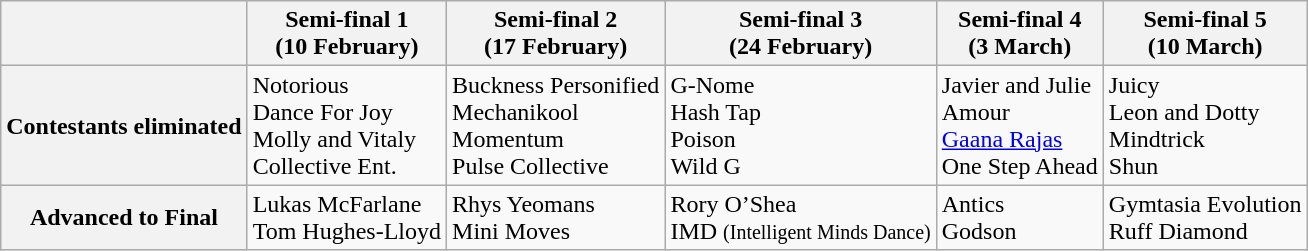<table class="wikitable">
<tr>
<th></th>
<th>Semi-final 1<br>(10 February)</th>
<th>Semi-final 2<br>(17 February)</th>
<th>Semi-final 3<br>(24 February)</th>
<th>Semi-final 4<br>(3 March)</th>
<th>Semi-final 5<br>(10 March)</th>
</tr>
<tr>
<th>Contestants eliminated</th>
<td>Notorious<br>Dance For Joy<br>Molly and Vitaly<br>Collective Ent.</td>
<td>Buckness Personified<br>Mechanikool<br>Momentum<br>Pulse Collective</td>
<td>G-Nome<br>Hash Tap<br>Poison<br>Wild G</td>
<td>Javier and Julie<br>Amour<br><a href='#'>Gaana Rajas</a><br>One Step Ahead</td>
<td>Juicy<br>Leon and Dotty<br>Mindtrick<br>Shun</td>
</tr>
<tr>
<th>Advanced to Final</th>
<td>Lukas McFarlane<br>Tom Hughes-Lloyd</td>
<td>Rhys Yeomans<br>Mini Moves</td>
<td>Rory O’Shea<br>IMD <small>(Intelligent Minds Dance)</small></td>
<td>Antics<br>Godson</td>
<td>Gymtasia Evolution<br>Ruff Diamond</td>
</tr>
</table>
